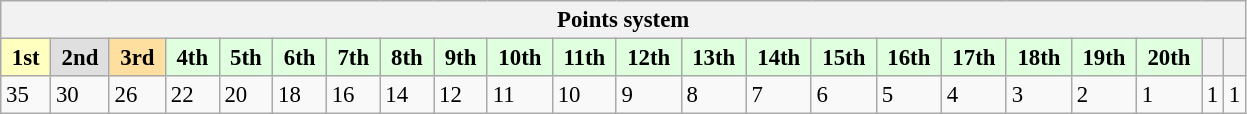<table class="wikitable" style="font-size:95%;">
<tr>
<th colspan="22">Points system</th>
</tr>
<tr>
<td style="background:#ffffbf;"> <strong>1st</strong> </td>
<td style="background:#dfdfdf;"> <strong>2nd</strong> </td>
<td style="background:#ffdf9f;"> <strong>3rd</strong> </td>
<td style="background:#dfffdf;"> <strong>4th</strong> </td>
<td style="background:#dfffdf;"> <strong>5th</strong> </td>
<td style="background:#dfffdf;"> <strong>6th</strong> </td>
<td style="background:#dfffdf;"> <strong>7th</strong> </td>
<td style="background:#dfffdf;"> <strong>8th</strong> </td>
<td style="background:#dfffdf;"> <strong>9th</strong> </td>
<td style="background:#dfffdf;"> <strong>10th</strong> </td>
<td style="background:#dfffdf;"> <strong>11th</strong> </td>
<td style="background:#dfffdf;"> <strong>12th</strong> </td>
<td style="background:#dfffdf;"> <strong>13th</strong> </td>
<td style="background:#dfffdf;"> <strong>14th</strong> </td>
<td style="background:#dfffdf;"> <strong>15th</strong> </td>
<td style="background:#dfffdf;"> <strong>16th</strong> </td>
<td style="background:#dfffdf;"> <strong>17th</strong> </td>
<td style="background:#dfffdf;"> <strong>18th</strong> </td>
<td style="background:#dfffdf;"> <strong>19th</strong> </td>
<td style="background:#dfffdf;"> <strong>20th</strong> </td>
<th></th>
<th></th>
</tr>
<tr>
<td>35</td>
<td>30</td>
<td>26</td>
<td>22</td>
<td>20</td>
<td>18</td>
<td>16</td>
<td>14</td>
<td>12</td>
<td>11</td>
<td>10</td>
<td>9</td>
<td>8</td>
<td>7</td>
<td>6</td>
<td>5</td>
<td>4</td>
<td>3</td>
<td>2</td>
<td>1</td>
<td>1</td>
<td>1</td>
</tr>
</table>
